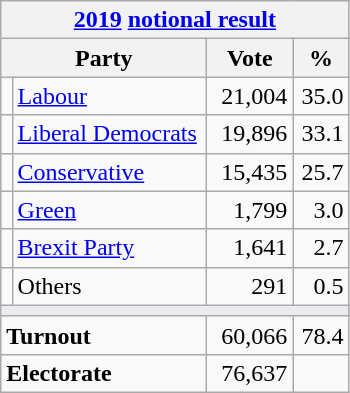<table class="wikitable">
<tr>
<th colspan="4"><a href='#'>2019</a> <a href='#'>notional result</a></th>
</tr>
<tr>
<th bgcolor="#DDDDFF" width="130px" colspan="2">Party</th>
<th bgcolor="#DDDDFF" width="50px">Vote</th>
<th bgcolor="#DDDDFF" width="30px">%</th>
</tr>
<tr>
<td></td>
<td><a href='#'>Labour</a></td>
<td align=right>21,004</td>
<td align=right>35.0</td>
</tr>
<tr>
<td></td>
<td><a href='#'>Liberal Democrats</a></td>
<td align=right>19,896</td>
<td align=right>33.1</td>
</tr>
<tr>
<td></td>
<td><a href='#'>Conservative</a></td>
<td align=right>15,435</td>
<td align=right>25.7</td>
</tr>
<tr>
<td></td>
<td><a href='#'>Green</a></td>
<td align=right>1,799</td>
<td align=right>3.0</td>
</tr>
<tr>
<td></td>
<td><a href='#'>Brexit Party</a></td>
<td align=right>1,641</td>
<td align=right>2.7</td>
</tr>
<tr>
<td></td>
<td>Others</td>
<td align=right>291</td>
<td align=right>0.5</td>
</tr>
<tr>
<td colspan="4" bgcolor="#EAECF0"></td>
</tr>
<tr>
<td colspan="2"><strong>Turnout</strong></td>
<td align=right>60,066</td>
<td align=right>78.4</td>
</tr>
<tr>
<td colspan="2"><strong>Electorate</strong></td>
<td align=right>76,637</td>
</tr>
</table>
